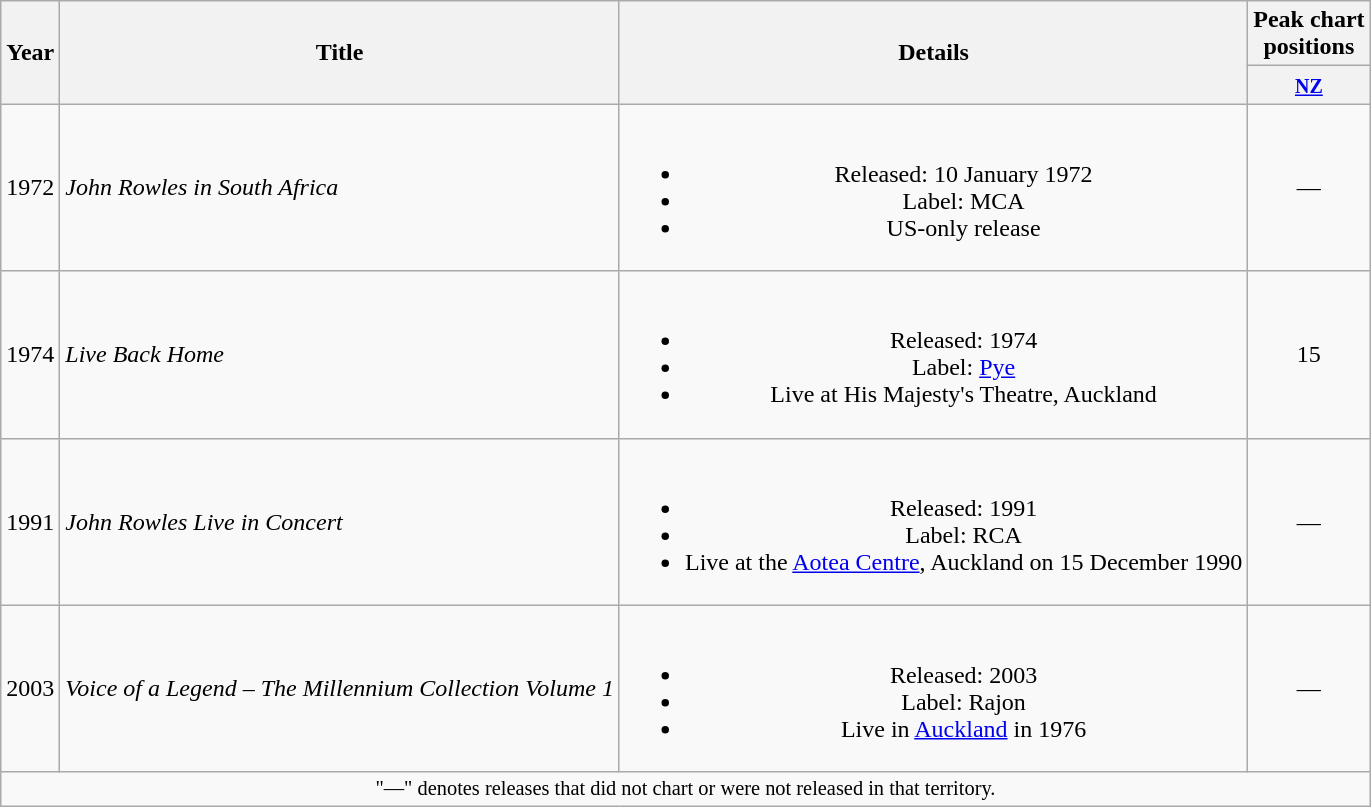<table class="wikitable" style="text-align:center">
<tr>
<th rowspan="2">Year</th>
<th rowspan="2">Title</th>
<th rowspan="2">Details</th>
<th>Peak chart<br>positions</th>
</tr>
<tr>
<th><small><a href='#'>NZ</a></small><br></th>
</tr>
<tr>
<td>1972</td>
<td align="left"><em>John Rowles in South Africa</em></td>
<td><br><ul><li>Released: 10 January 1972</li><li>Label: MCA</li><li>US-only release</li></ul></td>
<td>—</td>
</tr>
<tr>
<td>1974</td>
<td align="left"><em>Live Back Home</em></td>
<td><br><ul><li>Released: 1974</li><li>Label: <a href='#'>Pye</a></li><li>Live at His Majesty's Theatre, Auckland</li></ul></td>
<td>15</td>
</tr>
<tr>
<td>1991</td>
<td align="left"><em>John Rowles Live in Concert</em></td>
<td><br><ul><li>Released: 1991</li><li>Label: RCA</li><li>Live at the <a href='#'>Aotea Centre</a>, Auckland on 15 December 1990</li></ul></td>
<td>—</td>
</tr>
<tr>
<td>2003</td>
<td align="left"><em>Voice of a Legend – The Millennium Collection Volume 1</em></td>
<td><br><ul><li>Released: 2003</li><li>Label: Rajon</li><li>Live in <a href='#'>Auckland</a> in 1976</li></ul></td>
<td>—</td>
</tr>
<tr>
<td colspan="4" style="font-size:85%">"—" denotes releases that did not chart or were not released in that territory.</td>
</tr>
</table>
